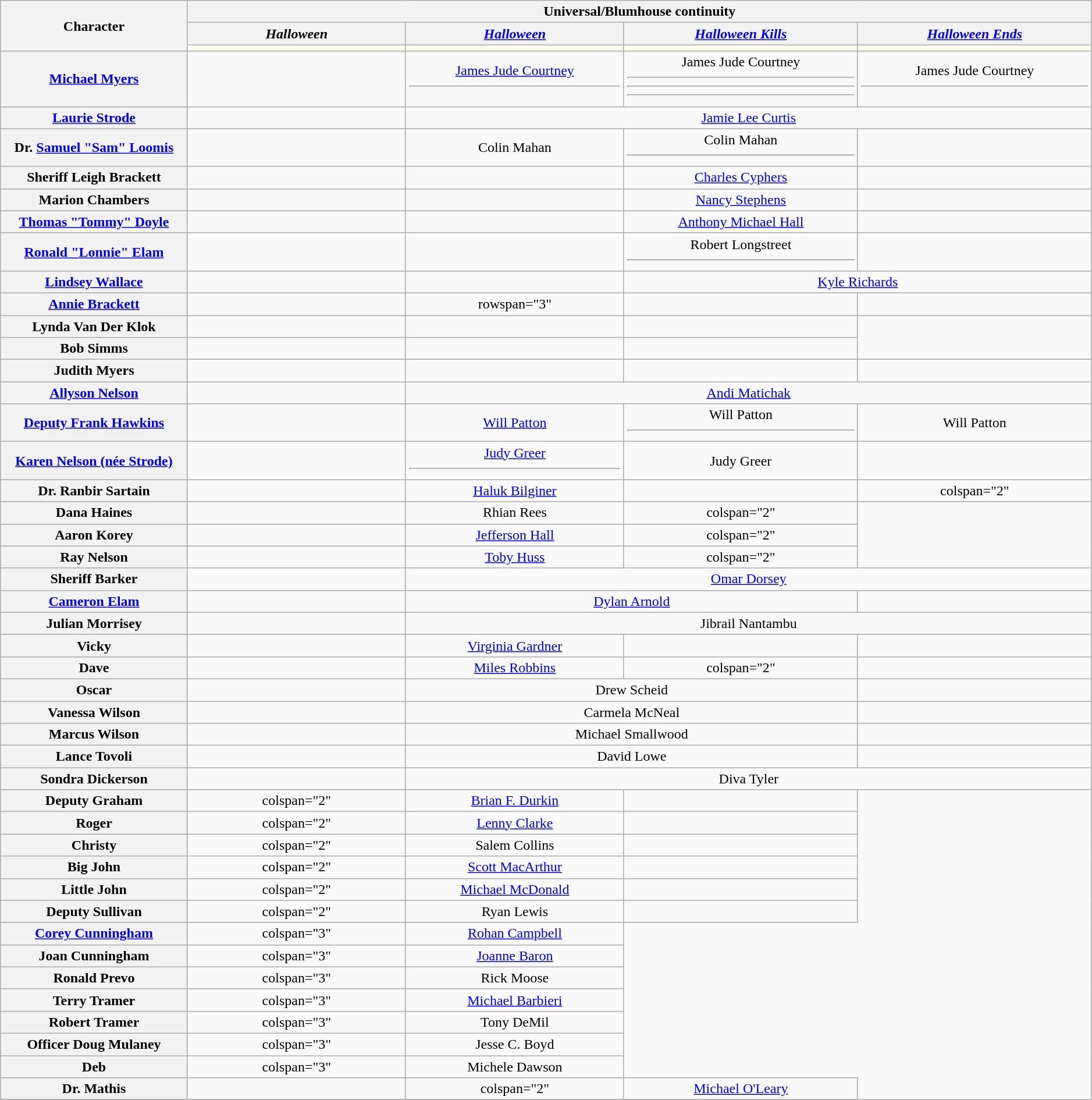<table class="wikitable" style="text-align:center; width:99%; ">
<tr>
<th rowspan="3" style="width:12%;">Character</th>
<th colspan="5" style="text-align:center;">Universal/Blumhouse continuity</th>
</tr>
<tr>
<th style="text-align:center; width:14%;"><em>Halloween</em></th>
<th style="text-align:center; width:14%;"><a href='#'><em>Halloween</em></a></th>
<th style="text-align:center; width:15%;"><em><a href='#'>Halloween Kills</a></em></th>
<th style="text-align:center; width:15%;"><em><a href='#'>Halloween Ends</a></em></th>
</tr>
<tr>
<td style="background:ivory;"></td>
<td style="background:ivory;"></td>
<td style="background:ivory;"></td>
<td style="background:ivory;"></td>
</tr>
<tr>
<th><a href='#'>Michael Myers<br></a></th>
<td></td>
<td><a href='#'>James Jude Courtney</a><hr></td>
<td>James Jude Courtney<hr><hr><hr></td>
<td>James Jude Courtney<hr></td>
</tr>
<tr>
<th><a href='#'>Laurie Strode</a></th>
<td></td>
<td colspan="3"><a href='#'>Jamie Lee Curtis</a></td>
</tr>
<tr>
<th>Dr. <a href='#'>Samuel "Sam" Loomis</a></th>
<td></td>
<td>Colin Mahan</td>
<td>Colin Mahan<hr></td>
<td></td>
</tr>
<tr>
<th>Sheriff Leigh Brackett</th>
<td></td>
<td></td>
<td><a href='#'>Charles Cyphers</a></td>
<td></td>
</tr>
<tr>
<th>Marion Chambers</th>
<td></td>
<td></td>
<td><a href='#'>Nancy Stephens</a></td>
<td></td>
</tr>
<tr>
<th><a href='#'>Thomas "Tommy" Doyle</a></th>
<td></td>
<td></td>
<td><a href='#'>Anthony Michael Hall</a></td>
<td></td>
</tr>
<tr>
<th><a href='#'>Ronald "Lonnie" Elam</a></th>
<td></td>
<td></td>
<td>Robert Longstreet<hr></td>
<td></td>
</tr>
<tr>
<th><a href='#'>Lindsey Wallace</a></th>
<td></td>
<td></td>
<td colspan="2"><a href='#'>Kyle Richards</a></td>
</tr>
<tr>
<th><a href='#'>Annie Brackett</a></th>
<td></td>
<td>rowspan="3" </td>
<td></td>
<td></td>
</tr>
<tr>
<th>Lynda Van Der Klok</th>
<td></td>
<td></td>
<td></td>
</tr>
<tr>
<th>Bob Simms</th>
<td></td>
<td></td>
<td></td>
</tr>
<tr>
<th>Judith Myers</th>
<td></td>
<td></td>
<td></td>
<td></td>
</tr>
<tr>
<th><a href='#'>Allyson Nelson</a></th>
<td></td>
<td colspan="3"><a href='#'>Andi Matichak</a></td>
</tr>
<tr>
<th><a href='#'>Deputy Frank Hawkins</a></th>
<td></td>
<td><a href='#'>Will Patton</a></td>
<td>Will Patton<hr></td>
<td>Will Patton</td>
</tr>
<tr>
<th><a href='#'>Karen Nelson (née Strode)</a></th>
<td></td>
<td><a href='#'>Judy Greer</a><hr></td>
<td>Judy Greer</td>
<td></td>
</tr>
<tr>
<th>Dr. Ranbir Sartain</th>
<td></td>
<td><a href='#'>Haluk Bilginer</a></td>
<td></td>
<td>colspan="2" </td>
</tr>
<tr>
<th>Dana Haines</th>
<td></td>
<td>Rhian Rees</td>
<td>colspan="2" </td>
</tr>
<tr>
<th>Aaron Korey</th>
<td></td>
<td><a href='#'>Jefferson Hall</a></td>
<td>colspan="2" </td>
</tr>
<tr>
<th>Ray Nelson</th>
<td></td>
<td><a href='#'>Toby Huss</a></td>
<td>colspan="2" </td>
</tr>
<tr>
<th>Sheriff Barker</th>
<td></td>
<td colspan="3"><a href='#'>Omar Dorsey</a></td>
</tr>
<tr>
<th><a href='#'>Cameron Elam</a></th>
<td></td>
<td colspan="2"><a href='#'>Dylan Arnold</a></td>
<td></td>
</tr>
<tr>
<th>Julian Morrisey</th>
<td></td>
<td colspan="3">Jibrail Nantambu</td>
</tr>
<tr>
<th>Vicky</th>
<td></td>
<td><a href='#'>Virginia Gardner</a></td>
<td></td>
<td></td>
</tr>
<tr>
<th>Dave</th>
<td></td>
<td><a href='#'>Miles Robbins</a></td>
<td>colspan="2" </td>
</tr>
<tr>
<th>Oscar</th>
<td></td>
<td colspan="2">Drew Scheid</td>
<td></td>
</tr>
<tr>
<th>Vanessa Wilson</th>
<td></td>
<td colspan="2">Carmela McNeal</td>
<td></td>
</tr>
<tr>
<th>Marcus Wilson</th>
<td></td>
<td colspan="2">Michael Smallwood</td>
<td></td>
</tr>
<tr>
<th>Lance Tovoli</th>
<td></td>
<td colspan="2">David Lowe</td>
<td></td>
</tr>
<tr>
<th>Sondra Dickerson</th>
<td></td>
<td colspan="3">Diva Tyler</td>
</tr>
<tr>
<th>Deputy Graham</th>
<td>colspan="2" </td>
<td><a href='#'>Brian F. Durkin</a></td>
<td></td>
</tr>
<tr>
<th>Roger</th>
<td>colspan="2" </td>
<td><a href='#'>Lenny Clarke</a></td>
<td></td>
</tr>
<tr>
<th>Christy</th>
<td>colspan="2" </td>
<td>Salem Collins</td>
<td></td>
</tr>
<tr>
<th>Big John</th>
<td>colspan="2" </td>
<td><a href='#'>Scott MacArthur</a></td>
<td></td>
</tr>
<tr>
<th>Little John</th>
<td>colspan="2" </td>
<td><a href='#'>Michael McDonald</a></td>
<td></td>
</tr>
<tr>
<th>Deputy Sullivan</th>
<td>colspan="2" </td>
<td>Ryan Lewis</td>
<td></td>
</tr>
<tr>
<th><a href='#'>Corey Cunningham</a></th>
<td>colspan="3" </td>
<td><a href='#'>Rohan Campbell</a></td>
</tr>
<tr>
<th>Joan Cunningham</th>
<td>colspan="3" </td>
<td><a href='#'>Joanne Baron</a></td>
</tr>
<tr>
<th>Ronald Prevo</th>
<td>colspan="3" </td>
<td>Rick Moose</td>
</tr>
<tr>
<th>Terry Tramer</th>
<td>colspan="3" </td>
<td><a href='#'>Michael Barbieri</a></td>
</tr>
<tr>
<th>Robert Tramer</th>
<td>colspan="3" </td>
<td>Tony DeMil</td>
</tr>
<tr>
<th>Officer Doug Mulaney</th>
<td>colspan="3" </td>
<td>Jesse C. Boyd</td>
</tr>
<tr>
<th>Deb</th>
<td>colspan="3" </td>
<td>Michele Dawson</td>
</tr>
<tr>
<th>Dr. Mathis</th>
<td></td>
<td>colspan="2" </td>
<td><a href='#'>Michael O'Leary</a></td>
</tr>
<tr>
</tr>
</table>
